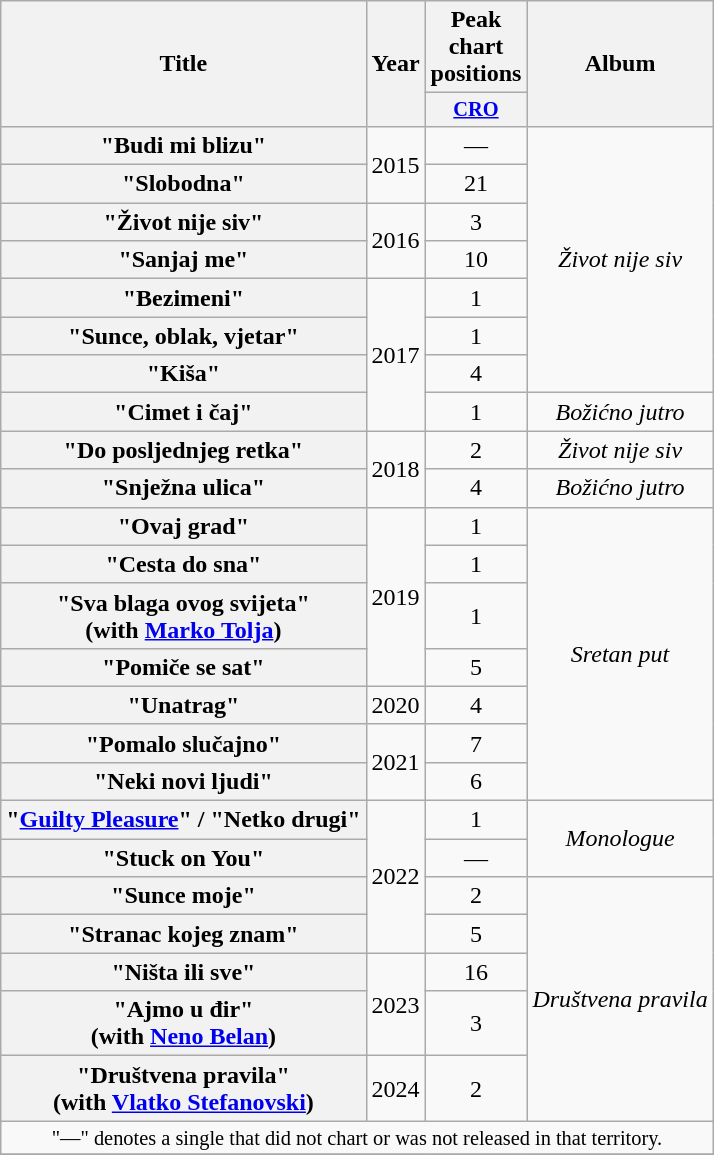<table class="wikitable sortable plainrowheaders" style="text-align:center;">
<tr>
<th scope="col" rowspan="2">Title</th>
<th scope="col" rowspan="2">Year</th>
<th scope="col" colspan="1">Peak chart positions</th>
<th scope="col" rowspan="2">Album</th>
</tr>
<tr>
<th scope="col" style="width:3em; font-size:85%;"><a href='#'>CRO</a><br></th>
</tr>
<tr>
<th scope="row">"Budi mi blizu"</th>
<td rowspan="2">2015</td>
<td>—</td>
<td rowspan="7"><em>Život nije siv</em></td>
</tr>
<tr>
<th scope="row">"Slobodna"</th>
<td>21</td>
</tr>
<tr>
<th scope="row">"Život nije siv"</th>
<td rowspan="2">2016</td>
<td>3</td>
</tr>
<tr>
<th scope="row">"Sanjaj me"</th>
<td>10</td>
</tr>
<tr>
<th scope="row">"Bezimeni"</th>
<td rowspan="4">2017</td>
<td>1</td>
</tr>
<tr>
<th scope="row">"Sunce, oblak, vjetar"</th>
<td>1</td>
</tr>
<tr>
<th scope="row">"Kiša"</th>
<td>4</td>
</tr>
<tr>
<th scope="row">"Cimet i čaj"</th>
<td>1</td>
<td rowspan="1"><em>Božićno jutro</em></td>
</tr>
<tr>
<th scope="row">"Do posljednjeg retka"</th>
<td rowspan="2">2018</td>
<td>2</td>
<td rowspan="1"><em>Život nije siv</em></td>
</tr>
<tr>
<th scope="row">"Snježna ulica"</th>
<td>4</td>
<td rowspan="1"><em>Božićno jutro</em></td>
</tr>
<tr>
<th scope="row">"Ovaj grad"</th>
<td rowspan="4">2019</td>
<td>1</td>
<td rowspan="7"><em>Sretan put</em></td>
</tr>
<tr>
<th scope="row">"Cesta do sna"</th>
<td>1</td>
</tr>
<tr>
<th scope="row">"Sva blaga ovog svijeta"<br><span>(with <a href='#'>Marko Tolja</a>)</span><br></th>
<td>1</td>
</tr>
<tr>
<th scope="row">"Pomiče se sat"</th>
<td>5</td>
</tr>
<tr>
<th scope="row">"Unatrag"</th>
<td rowspan="1">2020</td>
<td>4</td>
</tr>
<tr>
<th scope="row">"Pomalo slučajno"</th>
<td rowspan="2">2021</td>
<td>7</td>
</tr>
<tr>
<th scope="row">"Neki novi ljudi"</th>
<td>6</td>
</tr>
<tr>
<th scope="row">"<a href='#'>Guilty Pleasure</a>" / "Netko drugi"</th>
<td rowspan="4">2022</td>
<td>1</td>
<td rowspan="2"><em>Monologue</em></td>
</tr>
<tr>
<th scope="row">"Stuck on You"</th>
<td>—</td>
</tr>
<tr>
<th scope="row">"Sunce moje"</th>
<td>2</td>
<td rowspan="5"><em>Društvena pravila</em></td>
</tr>
<tr>
<th scope="row">"Stranac kojeg znam"</th>
<td>5</td>
</tr>
<tr>
<th scope="row">"Ništa ili sve"</th>
<td rowspan="2">2023</td>
<td>16</td>
</tr>
<tr>
<th scope="row">"Ajmo u đir"<br><span>(with <a href='#'>Neno Belan</a>)</span><br></th>
<td>3</td>
</tr>
<tr>
<th scope="row">"Društvena pravila"<br><span>(with <a href='#'>Vlatko Stefanovski</a>)</span><br></th>
<td>2024</td>
<td>2</td>
</tr>
<tr>
<td colspan="20" style="text-align:center; font-size:85%;">"—" denotes a single that did not chart or was not released in that territory.</td>
</tr>
<tr>
</tr>
</table>
